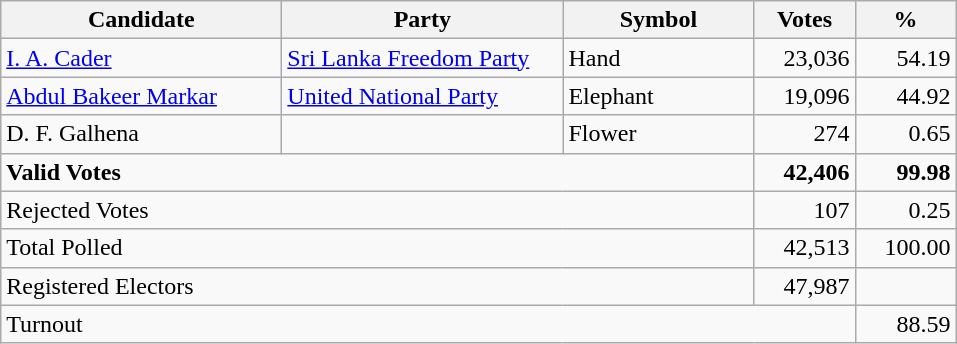<table class="wikitable" border="1" style="text-align:right;">
<tr>
<th align=left width="180">Candidate</th>
<th align=left width="180">Party</th>
<th align=left width="120">Symbol</th>
<th align=left width="60">Votes</th>
<th align=left width="60">%</th>
</tr>
<tr>
<td align=left><a href='#'>I. A. Cader</a></td>
<td align=left><a href='#'>Sri Lanka Freedom Party</a></td>
<td align=left>Hand</td>
<td align=right>23,036</td>
<td align=right>54.19</td>
</tr>
<tr>
<td align=left><a href='#'>Abdul Bakeer Markar</a></td>
<td align=left><a href='#'>United National Party</a></td>
<td align=left>Elephant</td>
<td align=right>19,096</td>
<td align=right>44.92</td>
</tr>
<tr>
<td align=left>D. F. Galhena</td>
<td></td>
<td align=left>Flower</td>
<td align=right>274</td>
<td align=right>0.65</td>
</tr>
<tr>
<td align=left colspan=3><strong>Valid Votes</strong></td>
<td align=right><strong>42,406</strong></td>
<td align=right><strong>99.98</strong></td>
</tr>
<tr>
<td align=left colspan=3>Rejected Votes</td>
<td align=right>107</td>
<td align=right>0.25</td>
</tr>
<tr>
<td align=left colspan=3>Total Polled</td>
<td align=right>42,513</td>
<td align=right>100.00</td>
</tr>
<tr>
<td align=left colspan=3>Registered Electors</td>
<td align=right>47,987</td>
<td></td>
</tr>
<tr>
<td align=left colspan=4>Turnout</td>
<td align=right>88.59</td>
</tr>
</table>
